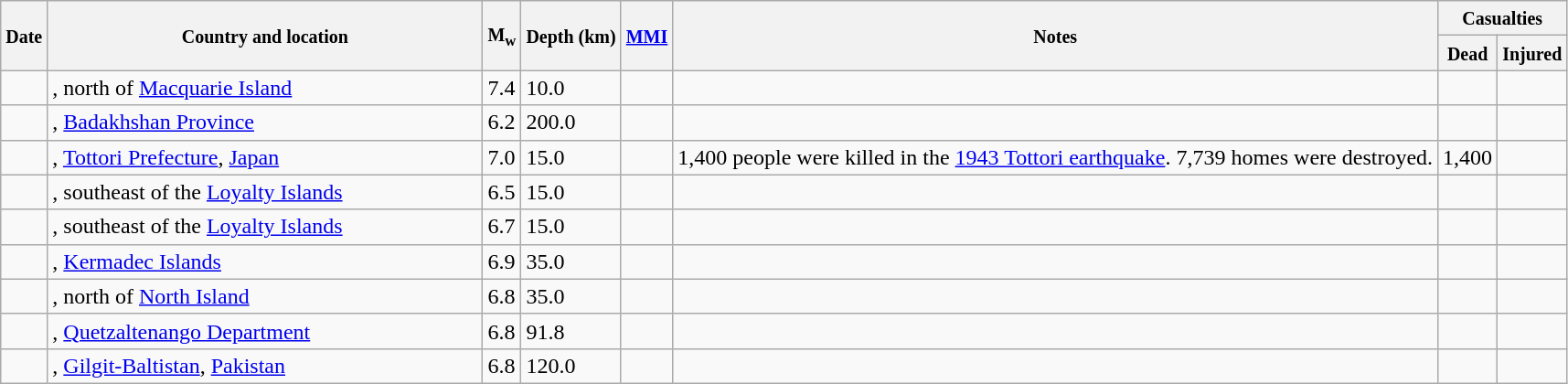<table class="wikitable sortable sort-under" style="border:1px black; margin-left:1em;">
<tr>
<th rowspan="2"><small>Date</small></th>
<th rowspan="2" style="width: 310px"><small>Country and location</small></th>
<th rowspan="2"><small>M<sub>w</sub></small></th>
<th rowspan="2"><small>Depth (km)</small></th>
<th rowspan="2"><small><a href='#'>MMI</a></small></th>
<th rowspan="2" class="unsortable"><small>Notes</small></th>
<th colspan="2"><small>Casualties</small></th>
</tr>
<tr>
<th><small>Dead</small></th>
<th><small>Injured</small></th>
</tr>
<tr>
<td></td>
<td>, north of <a href='#'>Macquarie Island</a></td>
<td>7.4</td>
<td>10.0</td>
<td></td>
<td></td>
<td></td>
<td></td>
</tr>
<tr>
<td></td>
<td>, <a href='#'>Badakhshan Province</a></td>
<td>6.2</td>
<td>200.0</td>
<td></td>
<td></td>
<td></td>
<td></td>
</tr>
<tr>
<td></td>
<td>, <a href='#'>Tottori Prefecture</a>, <a href='#'>Japan</a></td>
<td>7.0</td>
<td>15.0</td>
<td></td>
<td>1,400 people were killed in the <a href='#'>1943 Tottori earthquake</a>. 7,739 homes were destroyed.</td>
<td>1,400</td>
<td></td>
</tr>
<tr>
<td></td>
<td>, southeast of the <a href='#'>Loyalty Islands</a></td>
<td>6.5</td>
<td>15.0</td>
<td></td>
<td></td>
<td></td>
<td></td>
</tr>
<tr>
<td></td>
<td>, southeast of the <a href='#'>Loyalty Islands</a></td>
<td>6.7</td>
<td>15.0</td>
<td></td>
<td></td>
<td></td>
<td></td>
</tr>
<tr>
<td></td>
<td>, <a href='#'>Kermadec Islands</a></td>
<td>6.9</td>
<td>35.0</td>
<td></td>
<td></td>
<td></td>
<td></td>
</tr>
<tr>
<td></td>
<td>, north of <a href='#'>North Island</a></td>
<td>6.8</td>
<td>35.0</td>
<td></td>
<td></td>
<td></td>
<td></td>
</tr>
<tr>
<td></td>
<td>, <a href='#'>Quetzaltenango Department</a></td>
<td>6.8</td>
<td>91.8</td>
<td></td>
<td></td>
<td></td>
<td></td>
</tr>
<tr>
<td></td>
<td>, <a href='#'>Gilgit-Baltistan</a>, <a href='#'>Pakistan</a></td>
<td>6.8</td>
<td>120.0</td>
<td></td>
<td></td>
<td></td>
<td></td>
</tr>
</table>
